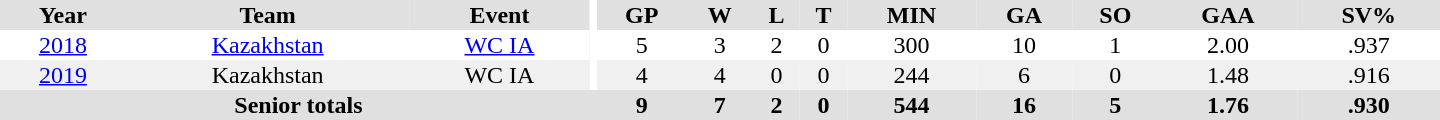<table border="0" cellpadding="1" cellspacing="0" ID="Table3" style="text-align:center; width:60em">
<tr ALIGN="center" bgcolor="#e0e0e0">
<th>Year</th>
<th>Team</th>
<th>Event</th>
<th rowspan="99" bgcolor="#ffffff"></th>
<th>GP</th>
<th>W</th>
<th>L</th>
<th>T</th>
<th>MIN</th>
<th>GA</th>
<th>SO</th>
<th>GAA</th>
<th>SV%</th>
</tr>
<tr>
<td><a href='#'>2018</a></td>
<td><a href='#'>Kazakhstan</a></td>
<td><a href='#'>WC IA</a></td>
<td>5</td>
<td>3</td>
<td>2</td>
<td>0</td>
<td>300</td>
<td>10</td>
<td>1</td>
<td>2.00</td>
<td>.937</td>
</tr>
<tr bgcolor="#f0f0f0">
<td><a href='#'>2019</a></td>
<td>Kazakhstan</td>
<td>WC IA</td>
<td>4</td>
<td>4</td>
<td>0</td>
<td>0</td>
<td>244</td>
<td>6</td>
<td>0</td>
<td>1.48</td>
<td>.916</td>
</tr>
<tr bgcolor="#e0e0e0">
<th colspan=4>Senior totals</th>
<th>9</th>
<th>7</th>
<th>2</th>
<th>0</th>
<th>544</th>
<th>16</th>
<th>5</th>
<th>1.76</th>
<th>.930</th>
</tr>
</table>
